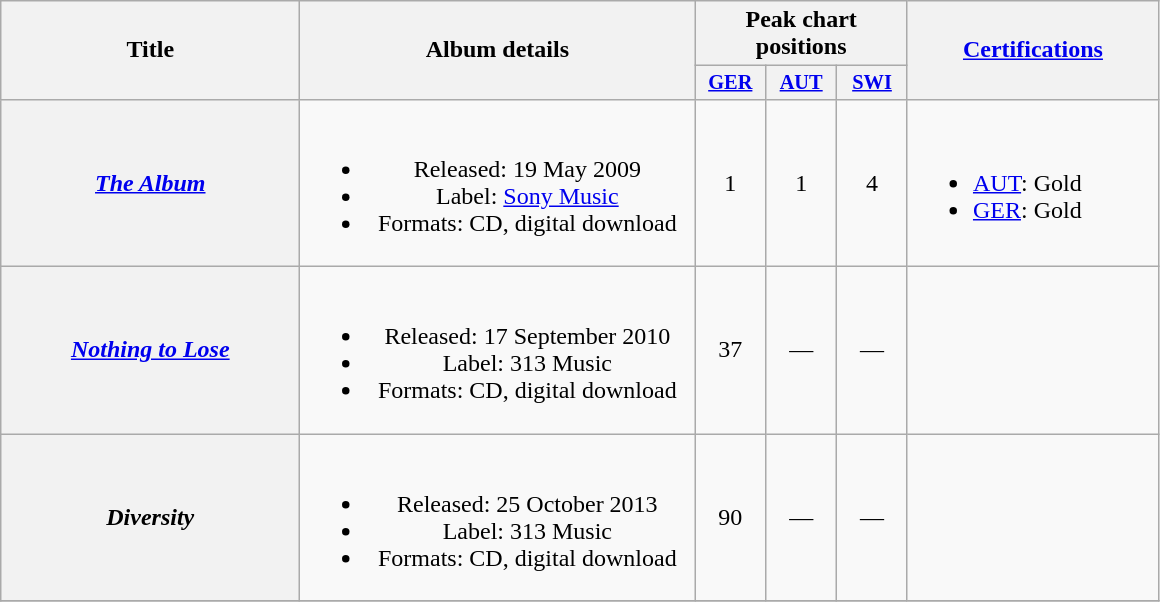<table class="wikitable plainrowheaders" style="text-align:center;" border="1">
<tr>
<th scope="col" rowspan="2" style="width:12em;">Title</th>
<th scope="col" rowspan="2" style="width:16em;">Album details</th>
<th scope="col" colspan="3">Peak chart positions</th>
<th scope="col" rowspan="2" style="width:10em;"><a href='#'>Certifications</a></th>
</tr>
<tr>
<th style="width:3em;font-size:85%"><a href='#'>GER</a><br></th>
<th style="width:3em;font-size:85%"><a href='#'>AUT</a><br></th>
<th style="width:3em;font-size:85%"><a href='#'>SWI</a><br></th>
</tr>
<tr>
<th scope="row"><em><a href='#'>The Album</a></em></th>
<td><br><ul><li>Released: 19 May 2009</li><li>Label: <a href='#'>Sony Music</a></li><li>Formats: CD, digital download</li></ul></td>
<td>1</td>
<td>1</td>
<td>4</td>
<td align="left"><br><ul><li><a href='#'>AUT</a>: Gold</li><li><a href='#'>GER</a>: Gold</li></ul></td>
</tr>
<tr>
<th scope="row"><em><a href='#'>Nothing to Lose</a></em></th>
<td><br><ul><li>Released: 17 September 2010</li><li>Label: 313 Music</li><li>Formats: CD, digital download</li></ul></td>
<td>37</td>
<td>—</td>
<td>—</td>
<td align="left"></td>
</tr>
<tr>
<th scope="row"><em>Diversity</em></th>
<td><br><ul><li>Released: 25 October 2013</li><li>Label: 313 Music</li><li>Formats:  CD, digital download</li></ul></td>
<td>90</td>
<td>—</td>
<td>—</td>
<td align="left"></td>
</tr>
<tr>
</tr>
</table>
